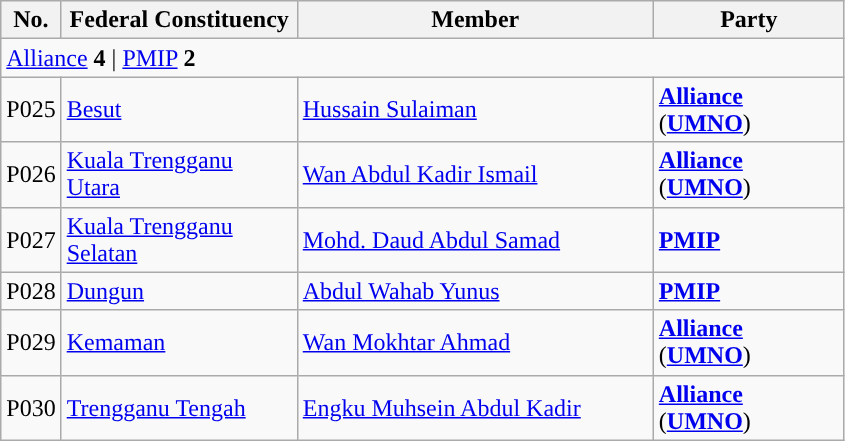<table class="wikitable sortable">
<tr>
<th style="width:30px;">No.</th>
<th style="width:150px;">Federal Constituency</th>
<th style="width:230px;">Member</th>
<th style="width:120px;">Party</th>
</tr>
<tr>
<td colspan="4"><a href='#'>Alliance</a> <strong>4</strong> | <a href='#'>PMIP</a> <strong>2</strong></td>
</tr>
<tr>
<td>P025</td>
<td><a href='#'>Besut</a></td>
<td><a href='#'>Hussain Sulaiman</a></td>
<td><strong><a href='#'>Alliance</a></strong> (<strong><a href='#'>UMNO</a></strong>)</td>
</tr>
<tr>
<td>P026</td>
<td><a href='#'>Kuala Trengganu Utara</a></td>
<td><a href='#'>Wan Abdul Kadir Ismail</a></td>
<td><strong><a href='#'>Alliance</a></strong> (<strong><a href='#'>UMNO</a></strong>)</td>
</tr>
<tr>
<td>P027</td>
<td><a href='#'>Kuala Trengganu Selatan</a></td>
<td><a href='#'>Mohd. Daud Abdul Samad</a></td>
<td><strong><a href='#'>PMIP</a></strong></td>
</tr>
<tr>
<td>P028</td>
<td><a href='#'>Dungun</a></td>
<td><a href='#'>Abdul Wahab Yunus</a></td>
<td><strong><a href='#'>PMIP</a></strong></td>
</tr>
<tr>
<td>P029</td>
<td><a href='#'>Kemaman</a></td>
<td><a href='#'>Wan Mokhtar Ahmad</a></td>
<td><strong><a href='#'>Alliance</a></strong> (<strong><a href='#'>UMNO</a></strong>)</td>
</tr>
<tr>
<td>P030</td>
<td><a href='#'>Trengganu Tengah</a></td>
<td><a href='#'>Engku Muhsein Abdul Kadir</a></td>
<td><strong><a href='#'>Alliance</a></strong> (<strong><a href='#'>UMNO</a></strong>)</td>
</tr>
</table>
